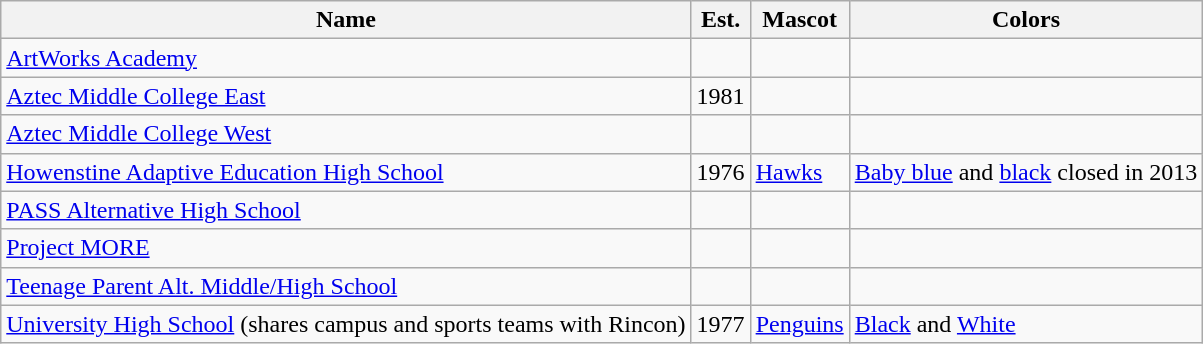<table class="wikitable">
<tr>
<th>Name</th>
<th>Est.</th>
<th>Mascot</th>
<th>Colors</th>
</tr>
<tr>
<td><a href='#'>ArtWorks Academy</a></td>
<td></td>
<td></td>
<td></td>
</tr>
<tr>
<td><a href='#'>Aztec Middle College East</a></td>
<td>1981</td>
<td></td>
<td></td>
</tr>
<tr>
<td><a href='#'>Aztec Middle College West</a></td>
<td></td>
<td></td>
<td></td>
</tr>
<tr>
<td><a href='#'>Howenstine Adaptive Education High School</a></td>
<td>1976</td>
<td><a href='#'>Hawks</a></td>
<td><a href='#'>Baby blue</a> and <a href='#'>black</a> closed in 2013</td>
</tr>
<tr>
<td><a href='#'>PASS Alternative High School</a></td>
<td></td>
<td></td>
<td></td>
</tr>
<tr>
<td><a href='#'>Project MORE</a></td>
<td></td>
<td></td>
<td></td>
</tr>
<tr>
<td><a href='#'>Teenage Parent Alt. Middle/High School</a></td>
<td></td>
<td></td>
<td></td>
</tr>
<tr>
<td><a href='#'>University High School</a> (shares campus and sports teams with Rincon)</td>
<td>1977</td>
<td><a href='#'>Penguins</a></td>
<td><a href='#'>Black</a> and <a href='#'>White</a></td>
</tr>
</table>
